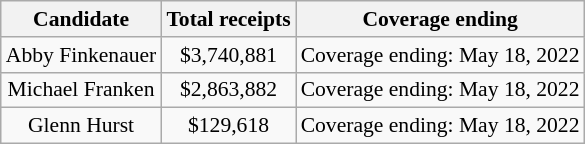<table class="wikitable" style="font-size:90%;text-align:center;">
<tr valign=bottom>
<th>Candidate</th>
<th>Total receipts</th>
<th>Coverage ending</th>
</tr>
<tr>
<td>Abby Finkenauer</td>
<td>$3,740,881</td>
<td>Coverage ending: May 18, 2022</td>
</tr>
<tr>
<td>Michael Franken</td>
<td>$2,863,882</td>
<td>Coverage ending: May 18, 2022</td>
</tr>
<tr>
<td>Glenn Hurst</td>
<td>$129,618</td>
<td>Coverage ending: May 18, 2022</td>
</tr>
</table>
